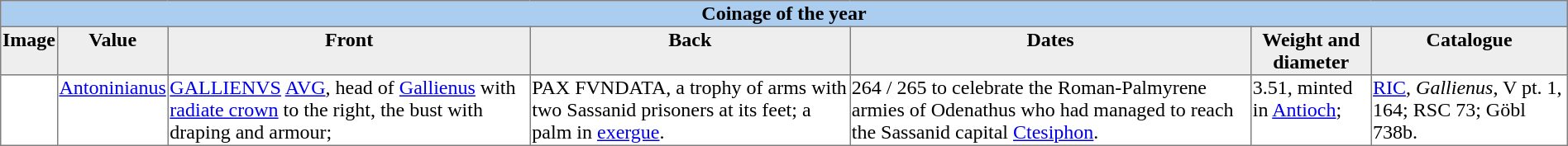<table border=1 cellspacing=0 align=center style= "border-collapse: collapse; text-align:left; ">
<tr style= "background: #ABCDEF; text-align:center; ">
<th colspan = 7>Coinage of the year</th>
</tr>
<tr style= "background: #eee; text-align:center;  vertical-align: top; ">
<th>Image</th>
<th>Value</th>
<th>Front</th>
<th>Back</th>
<th>Dates</th>
<th>Weight and diameter</th>
<th>Catalogue</th>
</tr>
<tr style= " vertical-align: top;">
<td></td>
<td><a href='#'>Antoninianus</a></td>
<td><a href='#'>GALLIENVS</a> <a href='#'>AVG</a>, head of <a href='#'>Gallienus</a> with <a href='#'>radiate crown</a> to the right, the bust with draping and armour;</td>
<td>PAX FVNDATA, a trophy of arms with two Sassanid prisoners at its feet; a palm in <a href='#'>exergue</a>.</td>
<td>264 / 265 to celebrate the Roman-Palmyrene armies of Odenathus who had managed to reach the Sassanid capital <a href='#'>Ctesiphon</a>.</td>
<td>3.51, minted in <a href='#'>Antioch</a>;</td>
<td><a href='#'>RIC</a>, <em>Gallienus</em>, V pt. 1, 164; RSC 73; Göbl 738b.</td>
</tr>
</table>
